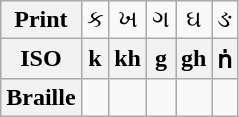<table class="wikitable Unicode" style="text-align:center;">
<tr>
<th>Print</th>
<td>ક</td>
<td>ખ</td>
<td>ગ</td>
<td>ઘ</td>
<td>ઙ</td>
</tr>
<tr>
<th>ISO</th>
<th>k</th>
<th>kh</th>
<th>g</th>
<th>gh</th>
<th>ṅ</th>
</tr>
<tr>
<th>Braille</th>
<td></td>
<td></td>
<td></td>
<td></td>
<td></td>
</tr>
</table>
